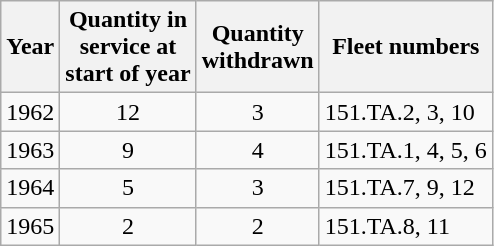<table class=wikitable style=text-align:center>
<tr>
<th>Year</th>
<th>Quantity in<br>service at<br>start of year</th>
<th>Quantity<br>withdrawn</th>
<th>Fleet numbers</th>
</tr>
<tr>
<td>1962</td>
<td>12</td>
<td>3</td>
<td align=left>151.TA.2, 3, 10</td>
</tr>
<tr>
<td>1963</td>
<td>9</td>
<td>4</td>
<td align=left>151.TA.1, 4, 5, 6</td>
</tr>
<tr>
<td>1964</td>
<td>5</td>
<td>3</td>
<td align=left>151.TA.7, 9, 12</td>
</tr>
<tr>
<td>1965</td>
<td>2</td>
<td>2</td>
<td align=left>151.TA.8, 11</td>
</tr>
</table>
